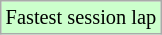<table class="wikitable" style="font-size: 85%;">
<tr style="background:#ccffcc;">
<td>Fastest session lap</td>
</tr>
</table>
